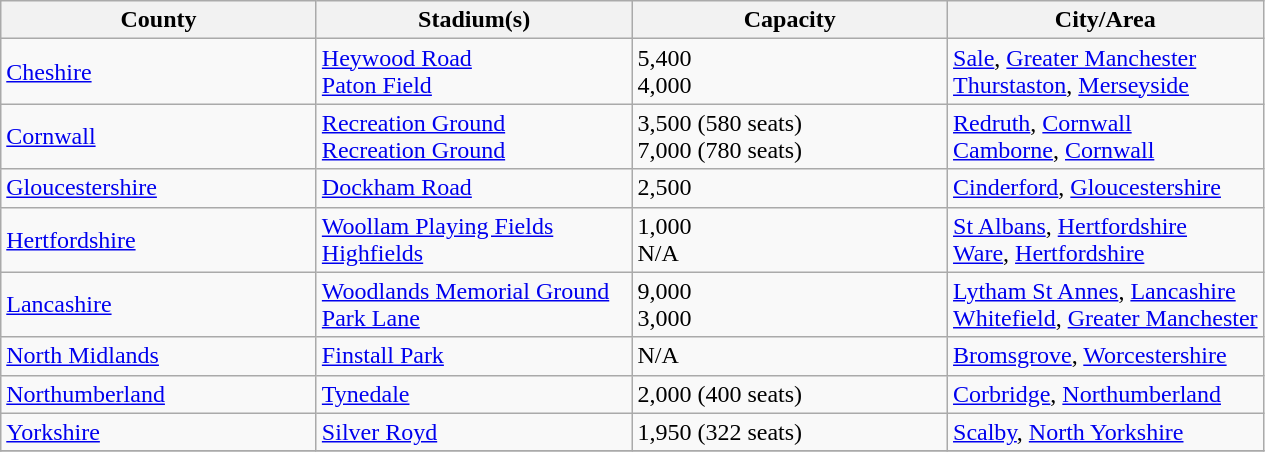<table class="wikitable sortable">
<tr>
<th width=25%>County</th>
<th width=25%>Stadium(s)</th>
<th width=25%>Capacity</th>
<th width=25%>City/Area</th>
</tr>
<tr>
<td><a href='#'>Cheshire</a></td>
<td><a href='#'>Heywood Road</a><br><a href='#'>Paton Field</a></td>
<td>5,400<br>4,000</td>
<td><a href='#'>Sale</a>, <a href='#'>Greater Manchester</a><br><a href='#'>Thurstaston</a>, <a href='#'>Merseyside</a></td>
</tr>
<tr>
<td><a href='#'>Cornwall</a></td>
<td><a href='#'>Recreation Ground</a><br><a href='#'>Recreation Ground</a></td>
<td>3,500 (580 seats)<br>7,000 (780 seats)</td>
<td><a href='#'>Redruth</a>, <a href='#'>Cornwall</a><br><a href='#'>Camborne</a>, <a href='#'>Cornwall</a></td>
</tr>
<tr>
<td><a href='#'>Gloucestershire</a></td>
<td><a href='#'>Dockham Road</a></td>
<td>2,500</td>
<td><a href='#'>Cinderford</a>, <a href='#'>Gloucestershire</a></td>
</tr>
<tr>
<td><a href='#'>Hertfordshire</a></td>
<td><a href='#'>Woollam Playing Fields</a><br><a href='#'>Highfields</a></td>
<td>1,000<br>N/A</td>
<td><a href='#'>St Albans</a>, <a href='#'>Hertfordshire</a><br><a href='#'>Ware</a>, <a href='#'>Hertfordshire</a></td>
</tr>
<tr>
<td><a href='#'>Lancashire</a></td>
<td><a href='#'>Woodlands Memorial Ground</a><br><a href='#'>Park Lane</a></td>
<td>9,000<br>3,000</td>
<td><a href='#'>Lytham St Annes</a>, <a href='#'>Lancashire</a><br><a href='#'>Whitefield</a>, <a href='#'>Greater Manchester</a></td>
</tr>
<tr>
<td><a href='#'>North Midlands</a></td>
<td><a href='#'>Finstall Park</a></td>
<td>N/A</td>
<td><a href='#'>Bromsgrove</a>, <a href='#'>Worcestershire</a></td>
</tr>
<tr>
<td><a href='#'>Northumberland</a></td>
<td><a href='#'>Tynedale</a></td>
<td>2,000 (400 seats)</td>
<td><a href='#'>Corbridge</a>, <a href='#'>Northumberland</a></td>
</tr>
<tr>
<td><a href='#'>Yorkshire</a></td>
<td><a href='#'>Silver Royd</a></td>
<td>1,950 (322 seats)</td>
<td><a href='#'>Scalby</a>, <a href='#'>North Yorkshire</a></td>
</tr>
<tr>
</tr>
</table>
